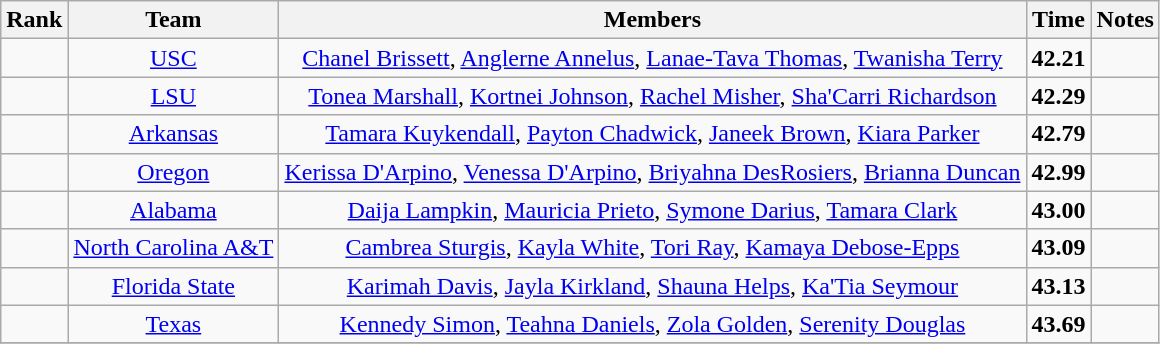<table class="wikitable sortable" style="text-align:center">
<tr>
<th>Rank</th>
<th>Team</th>
<th>Members</th>
<th>Time</th>
<th>Notes</th>
</tr>
<tr>
<td></td>
<td><a href='#'>USC</a></td>
<td><a href='#'>Chanel Brissett</a>, <a href='#'>Anglerne Annelus</a>, <a href='#'>Lanae-Tava Thomas</a>, <a href='#'>Twanisha Terry</a></td>
<td><strong>42.21</strong></td>
<td></td>
</tr>
<tr>
<td></td>
<td><a href='#'>LSU</a></td>
<td><a href='#'>Tonea Marshall</a>, <a href='#'>Kortnei Johnson</a>, <a href='#'>Rachel Misher</a>, <a href='#'>Sha'Carri Richardson</a></td>
<td><strong>42.29</strong></td>
<td></td>
</tr>
<tr>
<td></td>
<td><a href='#'>Arkansas</a></td>
<td><a href='#'>Tamara Kuykendall</a>, <a href='#'>Payton Chadwick</a>,  <a href='#'>Janeek Brown</a>, <a href='#'>Kiara Parker</a></td>
<td><strong>42.79</strong></td>
<td></td>
</tr>
<tr>
<td></td>
<td><a href='#'>Oregon</a></td>
<td><a href='#'>Kerissa D'Arpino</a>, <a href='#'>Venessa D'Arpino</a>, <a href='#'>Briyahna DesRosiers</a>, <a href='#'>Brianna Duncan</a></td>
<td><strong>42.99</strong></td>
<td></td>
</tr>
<tr>
<td></td>
<td><a href='#'>Alabama</a></td>
<td><a href='#'>Daija Lampkin</a>,  <a href='#'>Mauricia Prieto</a>, <a href='#'>Symone Darius</a>, <a href='#'>Tamara Clark</a></td>
<td><strong>43.00</strong></td>
<td></td>
</tr>
<tr>
<td></td>
<td><a href='#'>North Carolina A&T</a></td>
<td><a href='#'>Cambrea Sturgis</a>, <a href='#'>Kayla White</a>, <a href='#'>Tori Ray</a>, <a href='#'>Kamaya Debose-Epps</a></td>
<td><strong>43.09</strong></td>
<td></td>
</tr>
<tr>
<td></td>
<td><a href='#'>Florida State</a></td>
<td><a href='#'>Karimah Davis</a>, <a href='#'>Jayla Kirkland</a>,  <a href='#'>Shauna Helps</a>, <a href='#'>Ka'Tia Seymour</a></td>
<td><strong>43.13</strong></td>
<td></td>
</tr>
<tr>
<td></td>
<td><a href='#'>Texas</a></td>
<td><a href='#'>Kennedy Simon</a>, <a href='#'>Teahna Daniels</a>, <a href='#'>Zola Golden</a>, <a href='#'>Serenity Douglas</a></td>
<td><strong>43.69</strong></td>
<td></td>
</tr>
<tr>
</tr>
</table>
